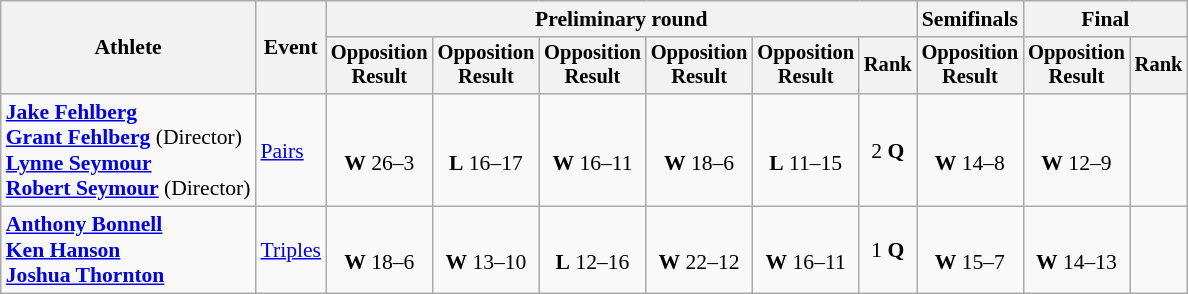<table class=wikitable style=font-size:90%;text-align:center>
<tr>
<th rowspan=2>Athlete</th>
<th rowspan=2>Event</th>
<th colspan=6>Preliminary round</th>
<th>Semifinals</th>
<th colspan=2>Final</th>
</tr>
<tr style=font-size:95%>
<th>Opposition<br>Result</th>
<th>Opposition<br>Result</th>
<th>Opposition<br>Result</th>
<th>Opposition<br>Result</th>
<th>Opposition<br>Result</th>
<th>Rank</th>
<th>Opposition<br>Result</th>
<th>Opposition<br>Result</th>
<th>Rank</th>
</tr>
<tr>
<td align=left><strong><a href='#'>Jake Fehlberg</a></strong><br><strong><a href='#'>Grant Fehlberg</a></strong> (Director)<br><strong><a href='#'>Lynne Seymour</a></strong><br><strong><a href='#'>Robert Seymour</a></strong> (Director)</td>
<td align=left><a href='#'>Pairs</a></td>
<td><br><strong>W</strong> 26–3</td>
<td><br><strong>L</strong>  16–17</td>
<td><br><strong>W</strong> 16–11</td>
<td><br><strong>W</strong> 18–6</td>
<td><br><strong>L</strong> 11–15</td>
<td>2 <strong>Q</strong></td>
<td><br><strong>W</strong> 14–8</td>
<td><br><strong>W</strong> 12–9</td>
<td></td>
</tr>
<tr>
<td align=left><strong><a href='#'>Anthony Bonnell</a></strong><br><strong><a href='#'>Ken Hanson</a></strong><br><strong><a href='#'>Joshua Thornton</a></strong></td>
<td align=left><a href='#'>Triples</a></td>
<td><br><strong>W</strong> 18–6</td>
<td><br><strong>W</strong> 13–10</td>
<td><br><strong>L</strong> 12–16</td>
<td><br><strong>W</strong> 22–12</td>
<td><br><strong>W</strong> 16–11</td>
<td>1 <strong>Q</strong></td>
<td><br><strong>W</strong> 15–7</td>
<td><br><strong>W</strong> 14–13</td>
<td></td>
</tr>
</table>
